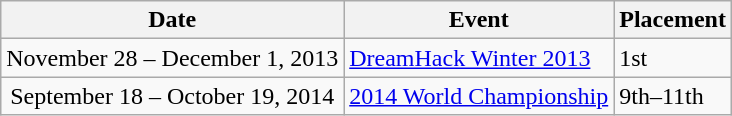<table class="wikitable">
<tr>
<th>Date</th>
<th>Event</th>
<th>Placement</th>
</tr>
<tr>
<td style="text-align:center;">November 28 – December 1, 2013</td>
<td><a href='#'>DreamHack Winter 2013</a></td>
<td> 1st</td>
</tr>
<tr>
<td style="text-align:center;">September 18 – October 19, 2014</td>
<td><a href='#'>2014 World Championship</a></td>
<td>9th–11th</td>
</tr>
</table>
